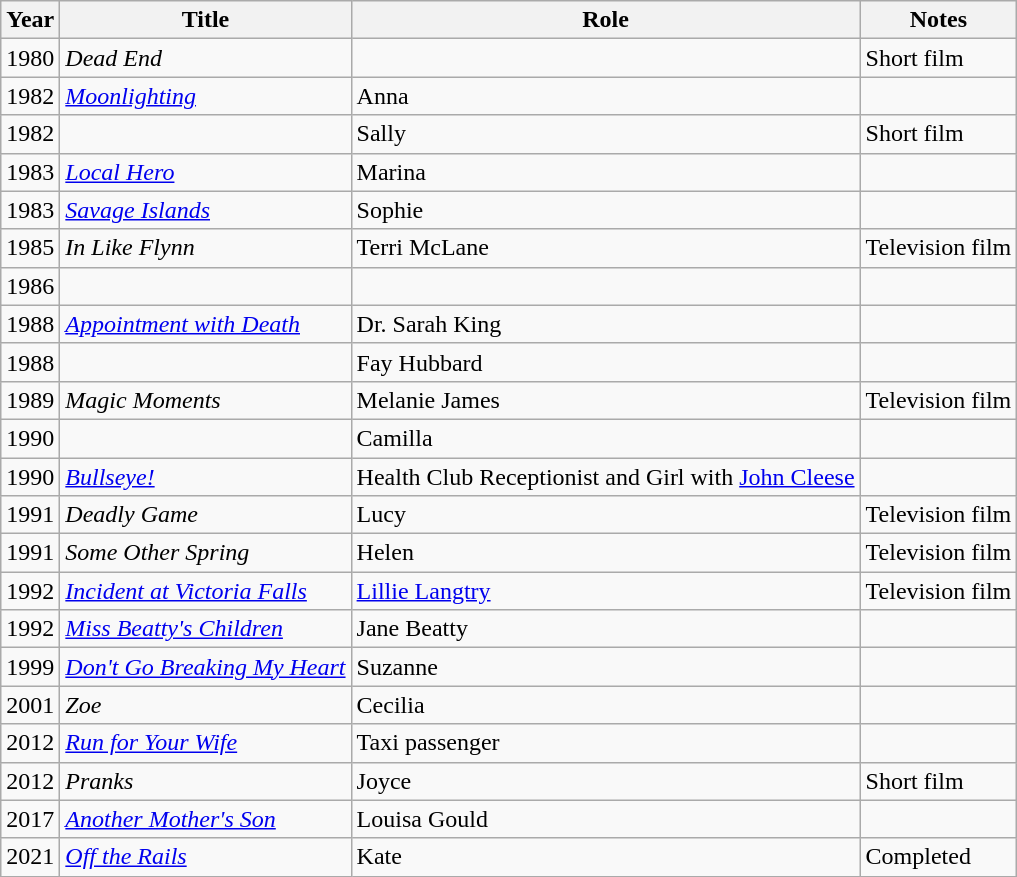<table class="wikitable sortable">
<tr>
<th>Year</th>
<th>Title</th>
<th>Role</th>
<th class="unsortable">Notes</th>
</tr>
<tr>
<td>1980</td>
<td><em>Dead End</em></td>
<td></td>
<td>Short film</td>
</tr>
<tr>
<td>1982</td>
<td><em><a href='#'>Moonlighting</a></em></td>
<td>Anna</td>
<td></td>
</tr>
<tr>
<td>1982</td>
<td><em></em></td>
<td>Sally</td>
<td>Short film</td>
</tr>
<tr>
<td>1983</td>
<td><em><a href='#'>Local Hero</a></em></td>
<td>Marina</td>
<td></td>
</tr>
<tr>
<td>1983</td>
<td><em><a href='#'>Savage Islands</a></em></td>
<td>Sophie</td>
<td></td>
</tr>
<tr>
<td>1985</td>
<td><em>In Like Flynn</em></td>
<td>Terri McLane</td>
<td>Television film</td>
</tr>
<tr>
<td>1986</td>
<td><em></em></td>
<td></td>
<td></td>
</tr>
<tr>
<td>1988</td>
<td><em><a href='#'>Appointment with Death</a></em></td>
<td>Dr. Sarah King</td>
<td></td>
</tr>
<tr>
<td>1988</td>
<td><em></em></td>
<td>Fay Hubbard</td>
<td></td>
</tr>
<tr>
<td>1989</td>
<td><em>Magic Moments </em></td>
<td>Melanie James</td>
<td>Television film</td>
</tr>
<tr>
<td>1990</td>
<td><em></em></td>
<td>Camilla</td>
<td></td>
</tr>
<tr>
<td>1990</td>
<td><em><a href='#'>Bullseye!</a></em></td>
<td>Health Club Receptionist and Girl with <a href='#'>John Cleese</a></td>
<td></td>
</tr>
<tr>
<td>1991</td>
<td><em>Deadly Game </em></td>
<td>Lucy</td>
<td>Television film</td>
</tr>
<tr>
<td>1991</td>
<td><em>Some Other Spring</em></td>
<td>Helen</td>
<td>Television film</td>
</tr>
<tr>
<td>1992</td>
<td><em><a href='#'>Incident at Victoria Falls</a></em></td>
<td><a href='#'>Lillie Langtry</a></td>
<td>Television film</td>
</tr>
<tr>
<td>1992</td>
<td><em><a href='#'>Miss Beatty's Children</a></em></td>
<td>Jane Beatty</td>
<td></td>
</tr>
<tr>
<td>1999</td>
<td><em><a href='#'>Don't Go Breaking My Heart</a></em></td>
<td>Suzanne</td>
<td></td>
</tr>
<tr>
<td>2001</td>
<td><em>Zoe</em></td>
<td>Cecilia</td>
<td></td>
</tr>
<tr>
<td>2012</td>
<td><em><a href='#'>Run for Your Wife</a></em></td>
<td>Taxi passenger</td>
<td></td>
</tr>
<tr>
<td>2012</td>
<td><em>Pranks</em></td>
<td>Joyce</td>
<td>Short film</td>
</tr>
<tr>
<td>2017</td>
<td><em><a href='#'>Another Mother's Son</a></em></td>
<td>Louisa Gould</td>
<td></td>
</tr>
<tr>
<td>2021</td>
<td><em><a href='#'>Off the Rails</a></em></td>
<td>Kate</td>
<td>Completed</td>
</tr>
</table>
